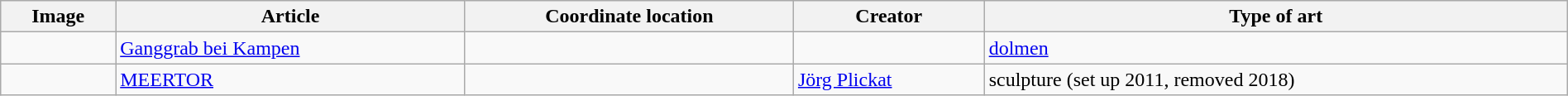<table class='wikitable sortable' style='width:100%'>
<tr>
<th>Image</th>
<th>Article</th>
<th>Coordinate location</th>
<th>Creator</th>
<th>Type of art</th>
</tr>
<tr>
<td></td>
<td><a href='#'>Ganggrab bei Kampen</a></td>
<td></td>
<td></td>
<td><a href='#'>dolmen</a></td>
</tr>
<tr>
<td></td>
<td><a href='#'>MEERTOR</a></td>
<td></td>
<td><a href='#'>Jörg Plickat</a></td>
<td>sculpture (set up 2011, removed 2018)</td>
</tr>
</table>
